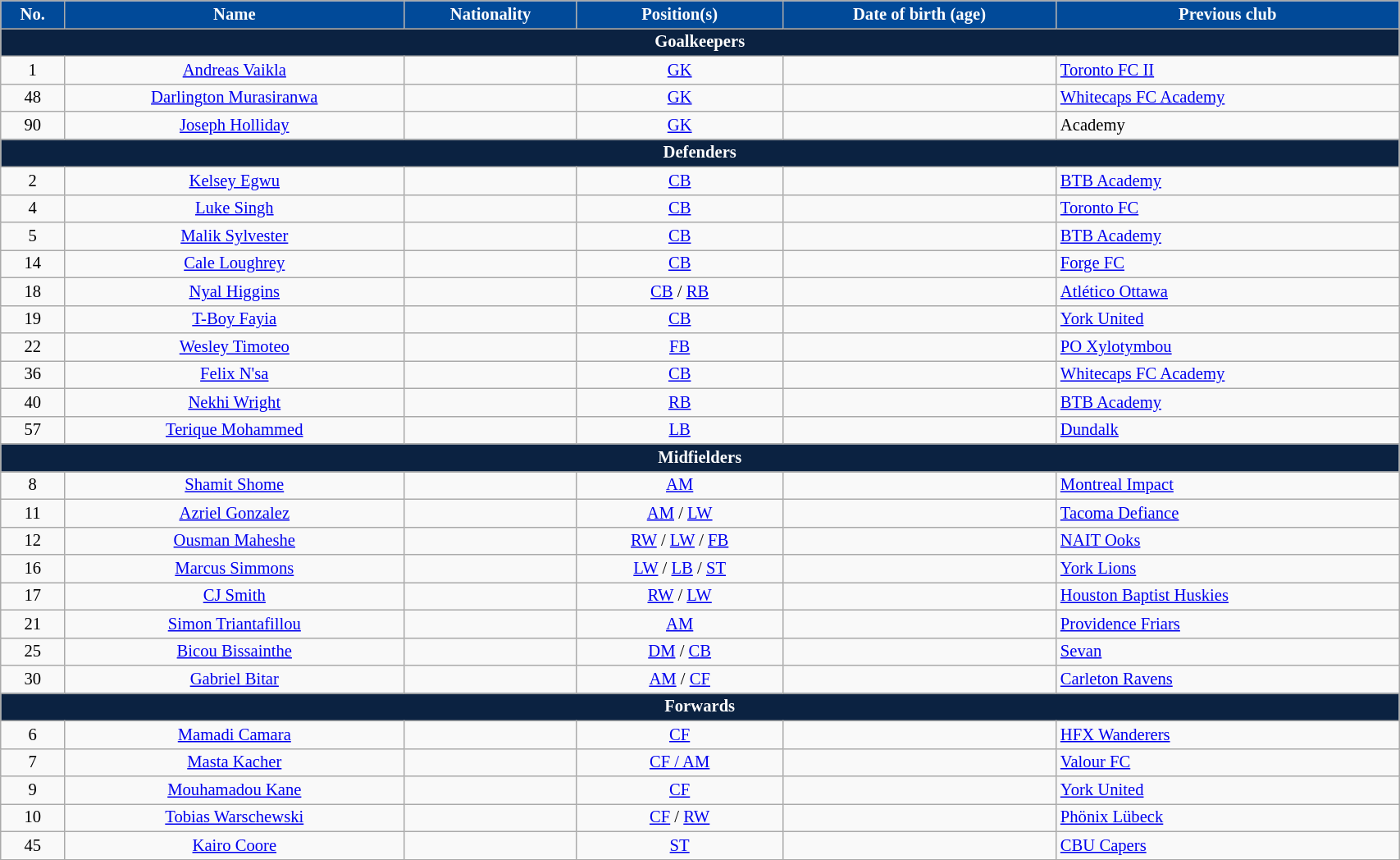<table class="wikitable" style="text-align:center; font-size:86%; width:90%;">
<tr>
<th style="background:#014a99; color:white; text-align:center;">No.</th>
<th style="background:#014a99; color:white; text-align:center;">Name</th>
<th style="background:#014a99; color:white; text-align:center;">Nationality</th>
<th style="background:#014a99; color:white; text-align:center;">Position(s)</th>
<th style="background:#014a99; color:white; text-align:center;">Date of birth (age)</th>
<th style="background:#014a99; color:white; text-align:center;">Previous club</th>
</tr>
<tr>
<th colspan="9" style="background:#0b2241; color:white; text-align:center;">Goalkeepers</th>
</tr>
<tr>
<td>1</td>
<td><a href='#'>Andreas Vaikla</a></td>
<td> </td>
<td><a href='#'>GK</a></td>
<td></td>
<td align="left"> <a href='#'>Toronto FC II</a></td>
</tr>
<tr>
<td>48</td>
<td><a href='#'>Darlington Murasiranwa</a></td>
<td> </td>
<td><a href='#'>GK</a></td>
<td></td>
<td align="left"> <a href='#'>Whitecaps FC Academy</a></td>
</tr>
<tr>
<td>90</td>
<td><a href='#'>Joseph Holliday</a></td>
<td></td>
<td><a href='#'>GK</a></td>
<td></td>
<td align="left">Academy</td>
</tr>
<tr>
<th colspan="9" style="background:#0b2241; color:white; text-align:center;">Defenders</th>
</tr>
<tr>
<td>2</td>
<td><a href='#'>Kelsey Egwu</a></td>
<td> </td>
<td><a href='#'>CB</a></td>
<td></td>
<td align="left"> <a href='#'>BTB Academy</a></td>
</tr>
<tr>
<td>4</td>
<td><a href='#'>Luke Singh</a></td>
<td> </td>
<td><a href='#'>CB</a></td>
<td></td>
<td align="left"> <a href='#'>Toronto FC</a></td>
</tr>
<tr>
<td>5</td>
<td><a href='#'>Malik Sylvester</a></td>
<td></td>
<td><a href='#'>CB</a></td>
<td></td>
<td align="left"> <a href='#'>BTB Academy</a></td>
</tr>
<tr>
<td>14</td>
<td><a href='#'>Cale Loughrey</a></td>
<td></td>
<td><a href='#'>CB</a></td>
<td></td>
<td align="left"> <a href='#'>Forge FC</a></td>
</tr>
<tr>
<td>18</td>
<td><a href='#'>Nyal Higgins</a></td>
<td></td>
<td><a href='#'>CB</a> / <a href='#'>RB</a></td>
<td></td>
<td align="left"> <a href='#'>Atlético Ottawa</a></td>
</tr>
<tr>
<td>19</td>
<td><a href='#'>T-Boy Fayia</a></td>
<td> </td>
<td><a href='#'>CB</a></td>
<td></td>
<td align="left"> <a href='#'>York United</a></td>
</tr>
<tr>
<td>22</td>
<td><a href='#'>Wesley Timoteo</a></td>
<td> </td>
<td><a href='#'>FB</a></td>
<td></td>
<td align="left"> <a href='#'>PO Xylotymbou</a></td>
</tr>
<tr>
<td>36</td>
<td><a href='#'>Felix N'sa</a></td>
<td> </td>
<td><a href='#'>CB</a></td>
<td></td>
<td align="left"> <a href='#'>Whitecaps FC Academy</a></td>
</tr>
<tr>
<td>40</td>
<td><a href='#'>Nekhi Wright</a></td>
<td></td>
<td><a href='#'>RB</a></td>
<td></td>
<td align="left"> <a href='#'>BTB Academy</a></td>
</tr>
<tr>
<td>57</td>
<td><a href='#'>Terique Mohammed</a></td>
<td> </td>
<td><a href='#'>LB</a></td>
<td></td>
<td align="left"> <a href='#'>Dundalk</a></td>
</tr>
<tr>
<th colspan="9" style="background:#0b2241; color:white; text-align:center;">Midfielders</th>
</tr>
<tr>
<td>8</td>
<td><a href='#'>Shamit Shome</a></td>
<td> </td>
<td><a href='#'>AM</a></td>
<td></td>
<td align="left"> <a href='#'>Montreal Impact</a></td>
</tr>
<tr>
<td>11</td>
<td><a href='#'>Azriel Gonzalez</a></td>
<td> </td>
<td><a href='#'>AM</a> / <a href='#'>LW</a></td>
<td></td>
<td align="left"> <a href='#'>Tacoma Defiance</a></td>
</tr>
<tr>
<td>12</td>
<td><a href='#'>Ousman Maheshe</a></td>
<td> </td>
<td><a href='#'>RW</a> / <a href='#'>LW</a> / <a href='#'>FB</a></td>
<td></td>
<td align="left"> <a href='#'>NAIT Ooks</a></td>
</tr>
<tr>
<td>16</td>
<td><a href='#'>Marcus Simmons</a></td>
<td></td>
<td><a href='#'>LW</a> / <a href='#'>LB</a> / <a href='#'>ST</a></td>
<td></td>
<td align="left"> <a href='#'>York Lions</a></td>
</tr>
<tr>
<td>17</td>
<td><a href='#'>CJ Smith</a></td>
<td></td>
<td><a href='#'>RW</a> / <a href='#'>LW</a></td>
<td></td>
<td align="left"> <a href='#'>Houston Baptist Huskies</a></td>
</tr>
<tr>
<td>21</td>
<td><a href='#'>Simon Triantafillou</a></td>
<td> </td>
<td><a href='#'>AM</a></td>
<td></td>
<td align="left"> <a href='#'>Providence Friars</a></td>
</tr>
<tr>
<td>25</td>
<td><a href='#'>Bicou Bissainthe</a></td>
<td></td>
<td><a href='#'>DM</a> / <a href='#'>CB</a></td>
<td></td>
<td align="left"> <a href='#'>Sevan</a></td>
</tr>
<tr>
<td>30</td>
<td><a href='#'>Gabriel Bitar</a></td>
<td> </td>
<td><a href='#'>AM</a> / <a href='#'>CF</a></td>
<td></td>
<td align="left"> <a href='#'>Carleton Ravens</a></td>
</tr>
<tr>
<th colspan="9" style="background:#0b2241; color:white; text-align:center;">Forwards</th>
</tr>
<tr>
<td>6</td>
<td><a href='#'>Mamadi Camara</a></td>
<td> </td>
<td><a href='#'>CF</a></td>
<td></td>
<td align="left"> <a href='#'>HFX Wanderers</a></td>
</tr>
<tr>
<td>7</td>
<td><a href='#'>Masta Kacher</a></td>
<td> </td>
<td><a href='#'>CF / AM</a></td>
<td></td>
<td align="left"> <a href='#'>Valour FC</a></td>
</tr>
<tr>
<td>9</td>
<td><a href='#'>Mouhamadou Kane</a></td>
<td> </td>
<td><a href='#'>CF</a></td>
<td></td>
<td align="left"> <a href='#'>York United</a></td>
</tr>
<tr>
<td>10</td>
<td><a href='#'>Tobias Warschewski</a></td>
<td></td>
<td><a href='#'>CF</a> / <a href='#'>RW</a></td>
<td></td>
<td align="left"> <a href='#'>Phönix Lübeck</a></td>
</tr>
<tr>
<td>45</td>
<td><a href='#'>Kairo Coore</a></td>
<td></td>
<td><a href='#'>ST</a></td>
<td></td>
<td align="left"> <a href='#'>CBU Capers</a></td>
</tr>
<tr>
</tr>
</table>
